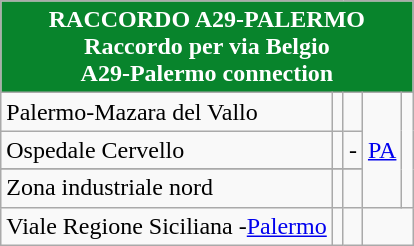<table class="wikitable" border="1">
<tr align="center" bgcolor="08842C" style="color: white;font-size:100%;">
<td colspan="6"><strong> RACCORDO A29-PALERMO<br>Raccordo per via Belgio<br>A29-Palermo connection</strong></td>
</tr>
<tr>
<td>   Palermo-Mazara del Vallo</td>
<td align="right"></td>
<td align="right"></td>
<td align="center" rowspan=4><a href='#'>PA</a></td>
<td align="center" rowspan=4></td>
</tr>
<tr>
<td>  Ospedale Cervello</td>
<td align="right"></td>
<td align="right">-</td>
</tr>
<tr>
</tr>
<tr>
<td>  Zona industriale nord</td>
<td align="right"></td>
<td align="right"></td>
</tr>
<tr>
<td>   Viale Regione Siciliana -<a href='#'>Palermo</a></td>
<td align="right"></td>
<td align="right"></td>
</tr>
</table>
